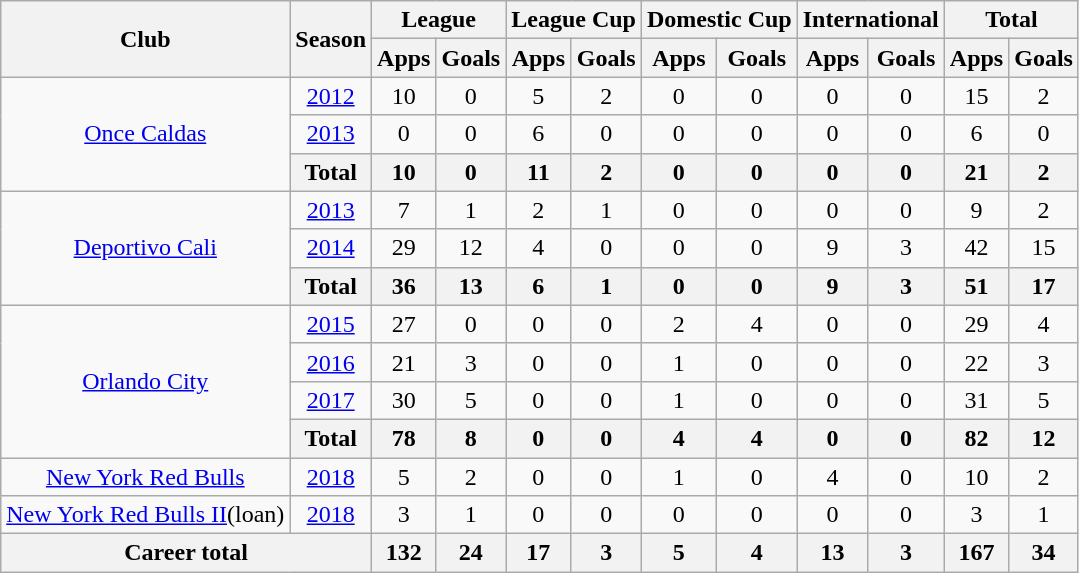<table class="wikitable" style="text-align: center;">
<tr>
<th rowspan="2">Club</th>
<th rowspan="2">Season</th>
<th colspan="2">League</th>
<th colspan="2">League Cup</th>
<th colspan="2">Domestic Cup</th>
<th colspan="2">International</th>
<th colspan="2">Total</th>
</tr>
<tr>
<th>Apps</th>
<th>Goals</th>
<th>Apps</th>
<th>Goals</th>
<th>Apps</th>
<th>Goals</th>
<th>Apps</th>
<th>Goals</th>
<th>Apps</th>
<th>Goals</th>
</tr>
<tr>
<td rowspan="3"><a href='#'>Once Caldas</a></td>
<td><a href='#'>2012</a></td>
<td>10</td>
<td>0</td>
<td>5</td>
<td>2</td>
<td>0</td>
<td>0</td>
<td>0</td>
<td>0</td>
<td>15</td>
<td>2</td>
</tr>
<tr>
<td><a href='#'>2013</a></td>
<td>0</td>
<td>0</td>
<td>6</td>
<td>0</td>
<td>0</td>
<td>0</td>
<td>0</td>
<td>0</td>
<td>6</td>
<td>0</td>
</tr>
<tr>
<th>Total</th>
<th>10</th>
<th>0</th>
<th>11</th>
<th>2</th>
<th>0</th>
<th>0</th>
<th>0</th>
<th>0</th>
<th>21</th>
<th>2</th>
</tr>
<tr>
<td rowspan="3"><a href='#'>Deportivo Cali</a></td>
<td><a href='#'>2013</a></td>
<td>7</td>
<td>1</td>
<td>2</td>
<td>1</td>
<td>0</td>
<td>0</td>
<td>0</td>
<td>0</td>
<td>9</td>
<td>2</td>
</tr>
<tr>
<td><a href='#'>2014</a></td>
<td>29</td>
<td>12</td>
<td>4</td>
<td>0</td>
<td>0</td>
<td>0</td>
<td>9</td>
<td>3</td>
<td>42</td>
<td>15</td>
</tr>
<tr>
<th>Total</th>
<th>36</th>
<th>13</th>
<th>6</th>
<th>1</th>
<th>0</th>
<th>0</th>
<th>9</th>
<th>3</th>
<th>51</th>
<th>17</th>
</tr>
<tr>
<td rowspan="4"><a href='#'>Orlando City</a></td>
<td><a href='#'>2015</a></td>
<td>27</td>
<td>0</td>
<td>0</td>
<td>0</td>
<td>2</td>
<td>4</td>
<td>0</td>
<td>0</td>
<td>29</td>
<td>4</td>
</tr>
<tr>
<td><a href='#'>2016</a></td>
<td>21</td>
<td>3</td>
<td>0</td>
<td>0</td>
<td>1</td>
<td>0</td>
<td>0</td>
<td>0</td>
<td>22</td>
<td>3</td>
</tr>
<tr>
<td><a href='#'>2017</a></td>
<td>30</td>
<td>5</td>
<td>0</td>
<td>0</td>
<td>1</td>
<td>0</td>
<td>0</td>
<td>0</td>
<td>31</td>
<td>5</td>
</tr>
<tr>
<th>Total</th>
<th>78</th>
<th>8</th>
<th>0</th>
<th>0</th>
<th>4</th>
<th>4</th>
<th>0</th>
<th>0</th>
<th>82</th>
<th>12</th>
</tr>
<tr>
<td rowspan="1"><a href='#'>New York Red Bulls</a></td>
<td><a href='#'>2018</a></td>
<td>5</td>
<td>2</td>
<td>0</td>
<td>0</td>
<td>1</td>
<td>0</td>
<td>4</td>
<td>0</td>
<td>10</td>
<td>2</td>
</tr>
<tr>
<td rowspan="1"><a href='#'>New York Red Bulls II</a>(loan)</td>
<td><a href='#'>2018</a></td>
<td>3</td>
<td>1</td>
<td>0</td>
<td>0</td>
<td>0</td>
<td>0</td>
<td>0</td>
<td>0</td>
<td>3</td>
<td>1</td>
</tr>
<tr>
<th colspan="2">Career total</th>
<th>132</th>
<th>24</th>
<th>17</th>
<th>3</th>
<th>5</th>
<th>4</th>
<th>13</th>
<th>3</th>
<th>167</th>
<th>34</th>
</tr>
</table>
